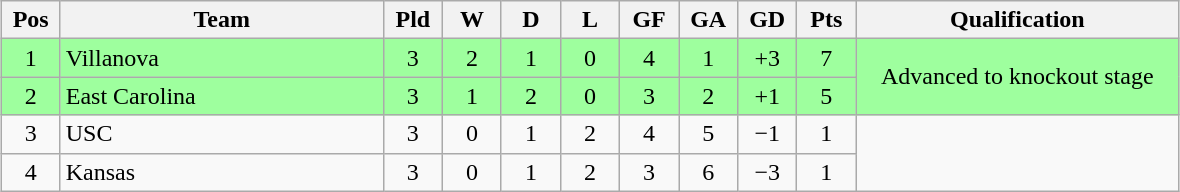<table class="wikitable" style="text-align:center; margin: 1em auto">
<tr>
<th style="width:2em">Pos</th>
<th style="width:13em">Team</th>
<th style="width:2em">Pld</th>
<th style="width:2em">W</th>
<th style="width:2em">D</th>
<th style="width:2em">L</th>
<th style="width:2em">GF</th>
<th style="width:2em">GA</th>
<th style="width:2em">GD</th>
<th style="width:2em">Pts</th>
<th style="width:13em">Qualification</th>
</tr>
<tr bgcolor="#9eff9e">
<td>1</td>
<td style="text-align:left">Villanova</td>
<td>3</td>
<td>2</td>
<td>1</td>
<td>0</td>
<td>4</td>
<td>1</td>
<td>+3</td>
<td>7</td>
<td rowspan="2">Advanced to knockout stage</td>
</tr>
<tr bgcolor="#9eff9e">
<td>2</td>
<td style="text-align:left">East Carolina</td>
<td>3</td>
<td>1</td>
<td>2</td>
<td>0</td>
<td>3</td>
<td>2</td>
<td>+1</td>
<td>5</td>
</tr>
<tr>
<td>3</td>
<td style="text-align:left">USC</td>
<td>3</td>
<td>0</td>
<td>1</td>
<td>2</td>
<td>4</td>
<td>5</td>
<td>−1</td>
<td>1</td>
</tr>
<tr>
<td>4</td>
<td style="text-align:left">Kansas</td>
<td>3</td>
<td>0</td>
<td>1</td>
<td>2</td>
<td>3</td>
<td>6</td>
<td>−3</td>
<td>1</td>
</tr>
</table>
